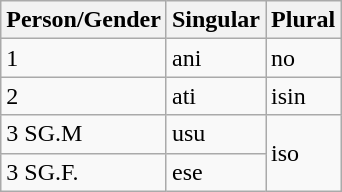<table class="wikitable">
<tr>
<th>Person/Gender</th>
<th>Singular</th>
<th>Plural</th>
</tr>
<tr>
<td>1</td>
<td>ani</td>
<td>no</td>
</tr>
<tr>
<td>2</td>
<td>ati</td>
<td>isin</td>
</tr>
<tr>
<td>3 SG.M</td>
<td>usu</td>
<td rowspan="2">iso</td>
</tr>
<tr>
<td>3 SG.F.</td>
<td>ese</td>
</tr>
</table>
